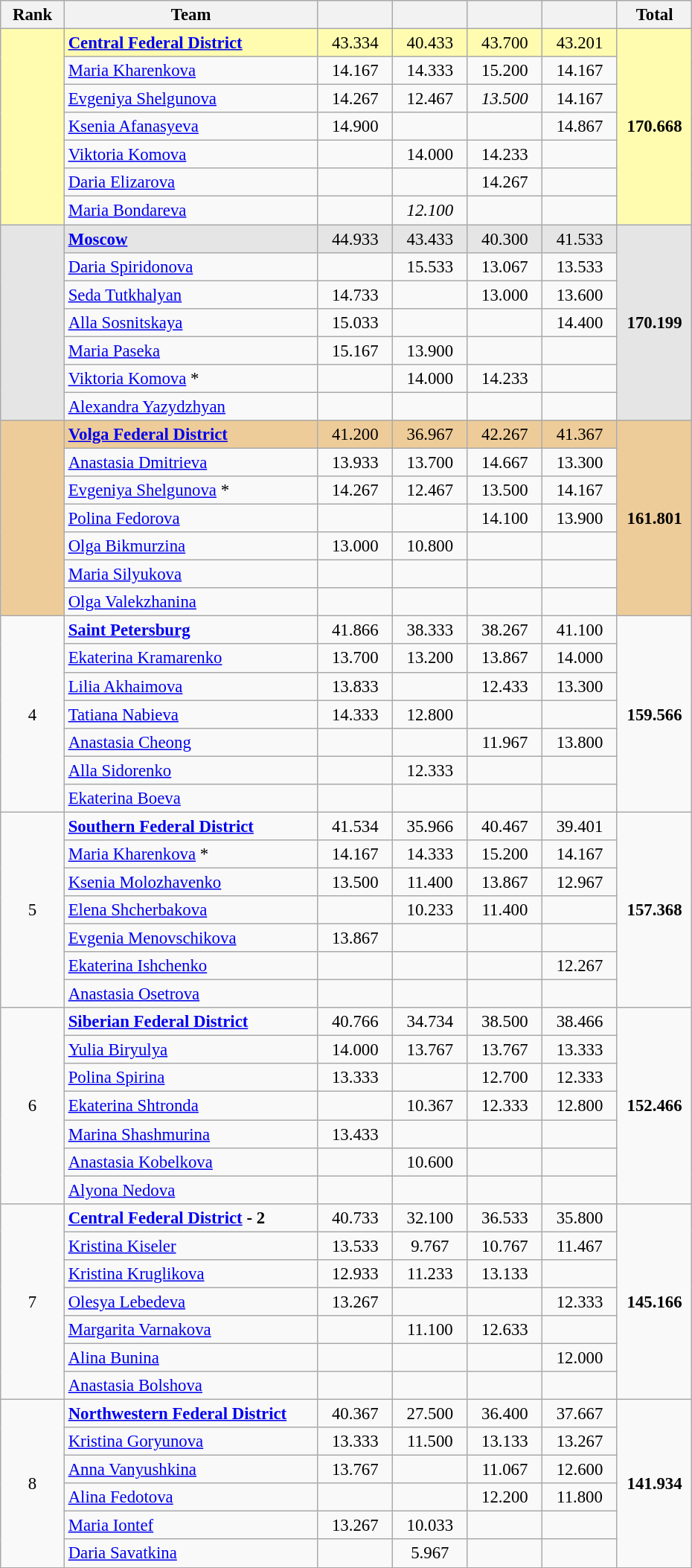<table class="wikitable" style="text-align:center; font-size:95%">
<tr>
<th scope="col" style="width:50px;">Rank</th>
<th scope="col" style="width:220px;">Team</th>
<th scope="col" style="width:60px;"></th>
<th scope="col" style="width:60px;"></th>
<th scope="col" style="width:60px;"></th>
<th scope="col" style="width:60px;"></th>
<th scope="col" style="width:60px;">Total</th>
</tr>
<tr style="background:#fffcaf;">
<td rowspan=7></td>
<td style="text-align:left;"><strong><a href='#'>Central Federal District</a></strong></td>
<td>43.334</td>
<td>40.433</td>
<td>43.700</td>
<td>43.201</td>
<td rowspan=7><strong>170.668</strong></td>
</tr>
<tr>
<td style="text-align:left;"><a href='#'>Maria Kharenkova</a></td>
<td>14.167</td>
<td>14.333</td>
<td>15.200</td>
<td>14.167</td>
</tr>
<tr>
<td style="text-align:left;"><a href='#'>Evgeniya Shelgunova</a></td>
<td>14.267</td>
<td>12.467</td>
<td><em>13.500</em></td>
<td>14.167</td>
</tr>
<tr>
<td style="text-align:left;"><a href='#'>Ksenia Afanasyeva</a></td>
<td>14.900</td>
<td></td>
<td></td>
<td>14.867</td>
</tr>
<tr>
<td style="text-align:left;"><a href='#'>Viktoria Komova</a></td>
<td></td>
<td>14.000</td>
<td>14.233</td>
<td></td>
</tr>
<tr>
<td style="text-align:left;"><a href='#'>Daria Elizarova</a></td>
<td></td>
<td></td>
<td>14.267</td>
<td></td>
</tr>
<tr>
<td style="text-align:left;"><a href='#'>Maria Bondareva</a></td>
<td></td>
<td><em>12.100</em></td>
<td></td>
<td></td>
</tr>
<tr style="background:#e5e5e5;">
<td rowspan=7></td>
<td style="text-align:left;"><strong><a href='#'>Moscow</a></strong></td>
<td>44.933</td>
<td>43.433</td>
<td>40.300</td>
<td>41.533</td>
<td rowspan=7><strong>170.199</strong></td>
</tr>
<tr>
<td style="text-align:left;"><a href='#'>Daria Spiridonova</a></td>
<td></td>
<td>15.533</td>
<td>13.067</td>
<td>13.533</td>
</tr>
<tr>
<td style="text-align:left;"><a href='#'>Seda Tutkhalyan</a></td>
<td>14.733</td>
<td></td>
<td>13.000</td>
<td>13.600</td>
</tr>
<tr>
<td style="text-align:left;"><a href='#'>Alla Sosnitskaya</a></td>
<td>15.033</td>
<td></td>
<td></td>
<td>14.400</td>
</tr>
<tr>
<td style="text-align:left;"><a href='#'>Maria Paseka</a></td>
<td>15.167</td>
<td>13.900</td>
<td></td>
<td></td>
</tr>
<tr>
<td style="text-align:left;"><a href='#'>Viktoria Komova</a> *</td>
<td></td>
<td>14.000</td>
<td>14.233</td>
<td></td>
</tr>
<tr>
<td style="text-align:left;"><a href='#'>Alexandra Yazydzhyan</a></td>
<td></td>
<td></td>
<td></td>
<td></td>
</tr>
<tr style="background:#ec9;">
<td rowspan=7></td>
<td style="text-align:left;"><strong><a href='#'>Volga Federal District</a></strong></td>
<td>41.200</td>
<td>36.967</td>
<td>42.267</td>
<td>41.367</td>
<td rowspan=7><strong>161.801</strong></td>
</tr>
<tr>
<td style="text-align:left;"><a href='#'>Anastasia Dmitrieva</a></td>
<td>13.933</td>
<td>13.700</td>
<td>14.667</td>
<td>13.300</td>
</tr>
<tr>
<td style="text-align:left;"><a href='#'>Evgeniya Shelgunova</a> *</td>
<td>14.267</td>
<td>12.467</td>
<td>13.500</td>
<td>14.167</td>
</tr>
<tr>
<td style="text-align:left;"><a href='#'>Polina Fedorova</a></td>
<td></td>
<td></td>
<td>14.100</td>
<td>13.900</td>
</tr>
<tr>
<td style="text-align:left;"><a href='#'>Olga Bikmurzina</a></td>
<td>13.000</td>
<td>10.800</td>
<td></td>
<td></td>
</tr>
<tr>
<td style="text-align:left;"><a href='#'>Maria Silyukova</a></td>
<td></td>
<td></td>
<td></td>
<td></td>
</tr>
<tr>
<td style="text-align:left;"><a href='#'>Olga Valekzhanina</a></td>
<td></td>
<td></td>
<td></td>
<td></td>
</tr>
<tr>
<td rowspan=7>4</td>
<td style="text-align:left;"><strong><a href='#'>Saint Petersburg</a></strong></td>
<td>41.866</td>
<td>38.333</td>
<td>38.267</td>
<td>41.100</td>
<td rowspan=7><strong>159.566</strong></td>
</tr>
<tr>
<td style="text-align:left;"><a href='#'>Ekaterina Kramarenko</a></td>
<td>13.700</td>
<td>13.200</td>
<td>13.867</td>
<td>14.000</td>
</tr>
<tr>
<td style="text-align:left;"><a href='#'>Lilia Akhaimova</a></td>
<td>13.833</td>
<td></td>
<td>12.433</td>
<td>13.300</td>
</tr>
<tr>
<td style="text-align:left;"><a href='#'>Tatiana Nabieva</a></td>
<td>14.333</td>
<td>12.800</td>
<td></td>
<td></td>
</tr>
<tr>
<td style="text-align:left;"><a href='#'>Anastasia Cheong</a></td>
<td></td>
<td></td>
<td>11.967</td>
<td>13.800</td>
</tr>
<tr>
<td style="text-align:left;"><a href='#'>Alla Sidorenko</a></td>
<td></td>
<td>12.333</td>
<td></td>
<td></td>
</tr>
<tr>
<td style="text-align:left;"><a href='#'>Ekaterina Boeva</a></td>
<td></td>
<td></td>
<td></td>
<td></td>
</tr>
<tr>
<td rowspan=7>5</td>
<td style="text-align:left;"><strong><a href='#'>Southern Federal District</a></strong></td>
<td>41.534</td>
<td>35.966</td>
<td>40.467</td>
<td>39.401</td>
<td rowspan=7><strong>157.368</strong></td>
</tr>
<tr>
<td style="text-align:left;"><a href='#'>Maria Kharenkova</a> *</td>
<td>14.167</td>
<td>14.333</td>
<td>15.200</td>
<td>14.167</td>
</tr>
<tr>
<td style="text-align:left;"><a href='#'>Ksenia Molozhavenko</a></td>
<td>13.500</td>
<td>11.400</td>
<td>13.867</td>
<td>12.967</td>
</tr>
<tr>
<td style="text-align:left;"><a href='#'>Elena Shcherbakova</a></td>
<td></td>
<td>10.233</td>
<td>11.400</td>
<td></td>
</tr>
<tr>
<td style="text-align:left;"><a href='#'>Evgenia Menovschikova</a></td>
<td>13.867</td>
<td></td>
<td></td>
<td></td>
</tr>
<tr>
<td style="text-align:left;"><a href='#'>Ekaterina Ishchenko</a></td>
<td></td>
<td></td>
<td></td>
<td>12.267</td>
</tr>
<tr>
<td style="text-align:left;"><a href='#'>Anastasia Osetrova</a></td>
<td></td>
<td></td>
<td></td>
<td></td>
</tr>
<tr>
<td rowspan=7>6</td>
<td style="text-align:left;"><strong><a href='#'>Siberian Federal District</a></strong></td>
<td>40.766</td>
<td>34.734</td>
<td>38.500</td>
<td>38.466</td>
<td rowspan=7><strong>152.466</strong></td>
</tr>
<tr>
<td style="text-align:left;"><a href='#'>Yulia Biryulya</a></td>
<td>14.000</td>
<td>13.767</td>
<td>13.767</td>
<td>13.333</td>
</tr>
<tr>
<td style="text-align:left;"><a href='#'>Polina Spirina</a></td>
<td>13.333</td>
<td></td>
<td>12.700</td>
<td>12.333</td>
</tr>
<tr>
<td style="text-align:left;"><a href='#'>Ekaterina Shtronda</a></td>
<td></td>
<td>10.367</td>
<td>12.333</td>
<td>12.800</td>
</tr>
<tr>
<td style="text-align:left;"><a href='#'>Marina Shashmurina</a></td>
<td>13.433</td>
<td></td>
<td></td>
<td></td>
</tr>
<tr>
<td style="text-align:left;"><a href='#'>Anastasia Kobelkova</a></td>
<td></td>
<td>10.600</td>
<td></td>
<td></td>
</tr>
<tr>
<td style="text-align:left;"><a href='#'>Alyona Nedova</a></td>
<td></td>
<td></td>
<td></td>
<td></td>
</tr>
<tr>
<td rowspan=7>7</td>
<td style="text-align:left;"><strong><a href='#'>Central Federal District</a> - 2</strong></td>
<td>40.733</td>
<td>32.100</td>
<td>36.533</td>
<td>35.800</td>
<td rowspan=7><strong>145.166</strong></td>
</tr>
<tr>
<td style="text-align:left;"><a href='#'>Kristina Kiseler</a></td>
<td>13.533</td>
<td>9.767</td>
<td>10.767</td>
<td>11.467</td>
</tr>
<tr>
<td style="text-align:left;"><a href='#'>Kristina Kruglikova</a></td>
<td>12.933</td>
<td>11.233</td>
<td>13.133</td>
<td></td>
</tr>
<tr>
<td style="text-align:left;"><a href='#'>Olesya Lebedeva</a></td>
<td>13.267</td>
<td></td>
<td></td>
<td>12.333</td>
</tr>
<tr>
<td style="text-align:left;"><a href='#'>Margarita Varnakova</a></td>
<td></td>
<td>11.100</td>
<td>12.633</td>
<td></td>
</tr>
<tr>
<td style="text-align:left;"><a href='#'>Alina Bunina</a></td>
<td></td>
<td></td>
<td></td>
<td>12.000</td>
</tr>
<tr>
<td style="text-align:left;"><a href='#'>Anastasia Bolshova</a></td>
<td></td>
<td></td>
<td></td>
<td></td>
</tr>
<tr>
<td rowspan=6>8</td>
<td style="text-align:left;"><strong><a href='#'>Northwestern Federal District</a></strong></td>
<td>40.367</td>
<td>27.500</td>
<td>36.400</td>
<td>37.667</td>
<td rowspan=6><strong>141.934</strong></td>
</tr>
<tr>
<td style="text-align:left;"><a href='#'>Kristina Goryunova</a></td>
<td>13.333</td>
<td>11.500</td>
<td>13.133</td>
<td>13.267</td>
</tr>
<tr>
<td style="text-align:left;"><a href='#'>Anna Vanyushkina</a></td>
<td>13.767</td>
<td></td>
<td>11.067</td>
<td>12.600</td>
</tr>
<tr>
<td style="text-align:left;"><a href='#'>Alina Fedotova</a></td>
<td></td>
<td></td>
<td>12.200</td>
<td>11.800</td>
</tr>
<tr>
<td style="text-align:left;"><a href='#'>Maria Iontef</a></td>
<td>13.267</td>
<td>10.033</td>
<td></td>
<td></td>
</tr>
<tr>
<td style="text-align:left;"><a href='#'>Daria Savatkina</a></td>
<td></td>
<td>5.967</td>
<td></td>
<td></td>
</tr>
</table>
